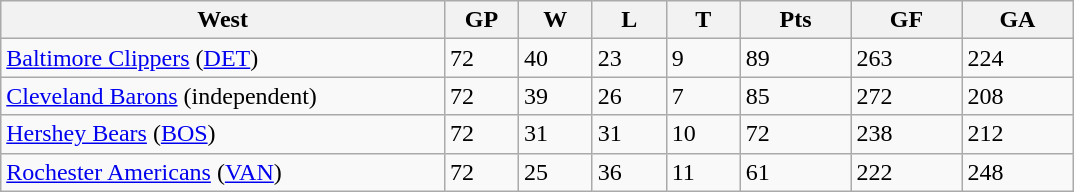<table class="wikitable">
<tr>
<th bgcolor="#DDDDFF" width="30%">West</th>
<th bgcolor="#DDDDFF" width="5%">GP</th>
<th bgcolor="#DDDDFF" width="5%">W</th>
<th bgcolor="#DDDDFF" width="5%">L</th>
<th bgcolor="#DDDDFF" width="5%">T</th>
<th bgcolor="#DDDDFF" width="7.5%">Pts</th>
<th bgcolor="#DDDDFF" width="7.5%">GF</th>
<th bgcolor="#DDDDFF" width="7.5%">GA</th>
</tr>
<tr>
<td><a href='#'>Baltimore Clippers</a> (<a href='#'>DET</a>)</td>
<td>72</td>
<td>40</td>
<td>23</td>
<td>9</td>
<td>89</td>
<td>263</td>
<td>224</td>
</tr>
<tr>
<td><a href='#'>Cleveland Barons</a> (independent)</td>
<td>72</td>
<td>39</td>
<td>26</td>
<td>7</td>
<td>85</td>
<td>272</td>
<td>208</td>
</tr>
<tr>
<td><a href='#'>Hershey Bears</a> (<a href='#'>BOS</a>)</td>
<td>72</td>
<td>31</td>
<td>31</td>
<td>10</td>
<td>72</td>
<td>238</td>
<td>212</td>
</tr>
<tr>
<td><a href='#'>Rochester Americans</a> (<a href='#'>VAN</a>)</td>
<td>72</td>
<td>25</td>
<td>36</td>
<td>11</td>
<td>61</td>
<td>222</td>
<td>248</td>
</tr>
</table>
